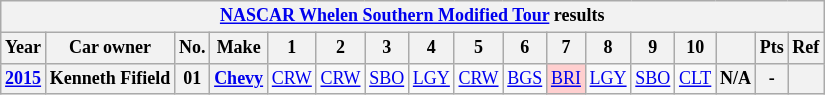<table class="wikitable" style="text-align:center; font-size:75%">
<tr>
<th colspan=23><a href='#'>NASCAR Whelen Southern Modified Tour</a> results</th>
</tr>
<tr>
<th>Year</th>
<th>Car owner</th>
<th>No.</th>
<th>Make</th>
<th>1</th>
<th>2</th>
<th>3</th>
<th>4</th>
<th>5</th>
<th>6</th>
<th>7</th>
<th>8</th>
<th>9</th>
<th>10</th>
<th></th>
<th>Pts</th>
<th>Ref</th>
</tr>
<tr>
<th><a href='#'>2015</a></th>
<th>Kenneth Fifield</th>
<th>01</th>
<th><a href='#'>Chevy</a></th>
<td><a href='#'>CRW</a></td>
<td><a href='#'>CRW</a></td>
<td><a href='#'>SBO</a></td>
<td><a href='#'>LGY</a></td>
<td><a href='#'>CRW</a></td>
<td><a href='#'>BGS</a></td>
<td style="background:#FFCFCF;"><a href='#'>BRI</a><br></td>
<td><a href='#'>LGY</a></td>
<td><a href='#'>SBO</a></td>
<td><a href='#'>CLT</a></td>
<th>N/A</th>
<th>-</th>
<th></th>
</tr>
</table>
